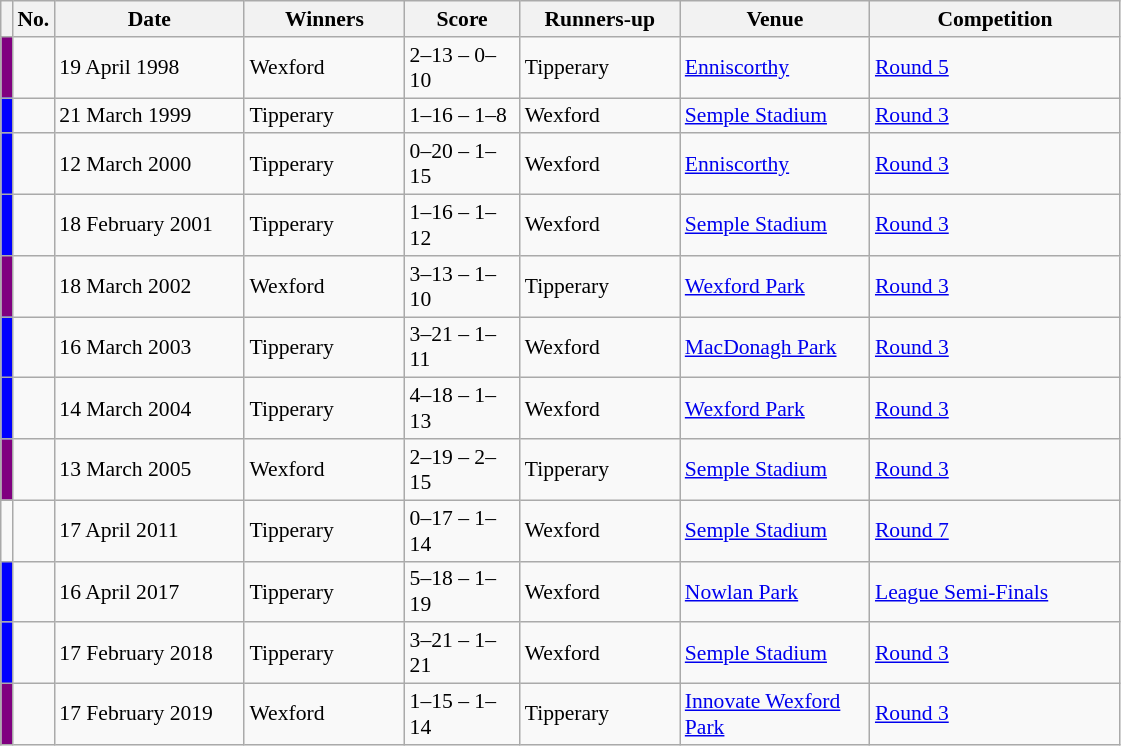<table class="wikitable" style="font-size:90%">
<tr>
<th width=1></th>
<th width=5>No.</th>
<th width=120>Date</th>
<th width=100>Winners</th>
<th width=70>Score</th>
<th width=100>Runners-up</th>
<th width=120>Venue</th>
<th width=160>Competition</th>
</tr>
<tr>
<td style="background-color:#800080"></td>
<td></td>
<td>19 April 1998</td>
<td>Wexford</td>
<td>2–13 – 0–10</td>
<td>Tipperary</td>
<td><a href='#'>Enniscorthy</a></td>
<td><a href='#'>Round 5</a></td>
</tr>
<tr>
<td style="background-color:#0000ff"></td>
<td></td>
<td>21 March 1999</td>
<td>Tipperary</td>
<td>1–16 – 1–8</td>
<td>Wexford</td>
<td><a href='#'>Semple Stadium</a></td>
<td><a href='#'>Round 3</a></td>
</tr>
<tr>
<td style="background-color:#0000ff"></td>
<td></td>
<td>12 March 2000</td>
<td>Tipperary</td>
<td>0–20 – 1–15</td>
<td>Wexford</td>
<td><a href='#'>Enniscorthy</a></td>
<td><a href='#'>Round 3</a></td>
</tr>
<tr>
<td style="background-color:#0000ff"></td>
<td></td>
<td>18 February 2001</td>
<td>Tipperary</td>
<td>1–16 – 1–12</td>
<td>Wexford</td>
<td><a href='#'>Semple Stadium</a></td>
<td><a href='#'>Round 3</a></td>
</tr>
<tr>
<td style="background-color:#800080"></td>
<td></td>
<td>18 March 2002</td>
<td>Wexford</td>
<td>3–13 – 1–10</td>
<td>Tipperary</td>
<td><a href='#'>Wexford Park</a></td>
<td><a href='#'>Round 3</a></td>
</tr>
<tr>
<td style="background-color:#0000ff"></td>
<td></td>
<td>16 March 2003</td>
<td>Tipperary</td>
<td>3–21 – 1–11</td>
<td>Wexford</td>
<td><a href='#'>MacDonagh Park</a></td>
<td><a href='#'>Round 3</a></td>
</tr>
<tr>
<td style="background-color:#0000ff"></td>
<td></td>
<td>14 March 2004</td>
<td>Tipperary</td>
<td>4–18 – 1–13</td>
<td>Wexford</td>
<td><a href='#'>Wexford Park</a></td>
<td><a href='#'>Round 3</a></td>
</tr>
<tr>
<td style="background-color:#800080"></td>
<td></td>
<td>13 March 2005</td>
<td>Wexford</td>
<td>2–19 – 2–15</td>
<td>Tipperary</td>
<td><a href='#'>Semple Stadium</a></td>
<td><a href='#'>Round 3</a></td>
</tr>
<tr>
<td></td>
<td></td>
<td>17 April 2011</td>
<td>Tipperary</td>
<td>0–17 – 1–14</td>
<td>Wexford</td>
<td><a href='#'>Semple Stadium</a></td>
<td><a href='#'>Round 7</a></td>
</tr>
<tr>
<td style="background-color:#0000ff"></td>
<td></td>
<td>16 April 2017</td>
<td>Tipperary</td>
<td>5–18 – 1–19</td>
<td>Wexford</td>
<td><a href='#'>Nowlan Park</a></td>
<td><a href='#'>League Semi-Finals</a></td>
</tr>
<tr>
<td style="background-color:#0000ff"></td>
<td></td>
<td>17 February 2018</td>
<td>Tipperary</td>
<td>3–21 – 1–21</td>
<td>Wexford</td>
<td><a href='#'>Semple Stadium</a></td>
<td><a href='#'>Round 3</a></td>
</tr>
<tr>
<td style="background-color:#800080"></td>
<td></td>
<td>17 February 2019</td>
<td>Wexford</td>
<td>1–15 – 1–14</td>
<td>Tipperary</td>
<td><a href='#'>Innovate Wexford Park</a></td>
<td><a href='#'>Round 3</a></td>
</tr>
</table>
